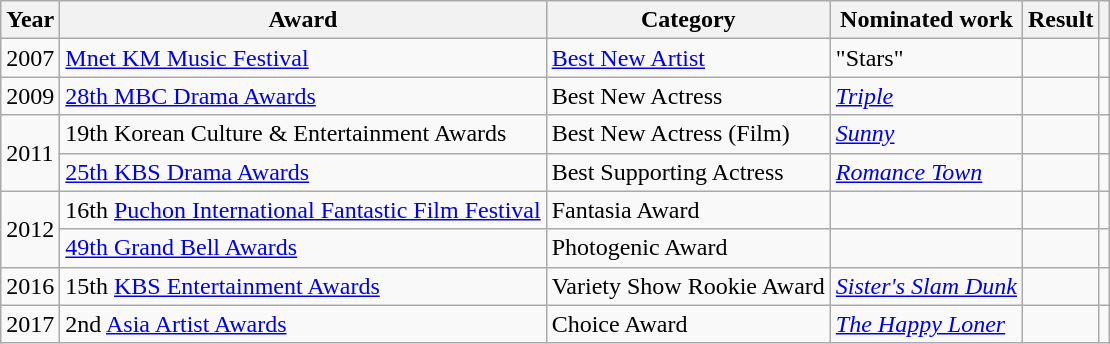<table class="wikitable sortable" align="center">
<tr>
<th>Year</th>
<th>Award</th>
<th>Category</th>
<th>Nominated work</th>
<th>Result</th>
<th></th>
</tr>
<tr>
<td>2007</td>
<td><a href='#'>Mnet KM Music Festival</a></td>
<td><a href='#'>Best New Artist</a></td>
<td>"Stars"</td>
<td></td>
<td></td>
</tr>
<tr>
<td>2009</td>
<td><a href='#'>28th MBC Drama Awards</a></td>
<td>Best New Actress</td>
<td><em><a href='#'>Triple</a></em></td>
<td></td>
<td></td>
</tr>
<tr>
<td rowspan="2">2011</td>
<td>19th Korean Culture & Entertainment Awards</td>
<td>Best New Actress (Film)</td>
<td><em><a href='#'>Sunny</a></em></td>
<td></td>
<td></td>
</tr>
<tr>
<td><a href='#'>25th KBS Drama Awards</a></td>
<td>Best Supporting Actress</td>
<td><em><a href='#'>Romance Town</a></em></td>
<td></td>
<td></td>
</tr>
<tr>
<td rowspan="2">2012</td>
<td>16th <a href='#'>Puchon International Fantastic Film Festival</a></td>
<td>Fantasia Award</td>
<td></td>
<td></td>
<td></td>
</tr>
<tr>
<td><a href='#'>49th Grand Bell Awards</a></td>
<td>Photogenic Award</td>
<td></td>
<td></td>
<td></td>
</tr>
<tr>
<td>2016</td>
<td>15th <a href='#'>KBS Entertainment Awards</a></td>
<td>Variety Show Rookie Award</td>
<td><em><a href='#'>Sister's Slam Dunk</a></em></td>
<td></td>
<td></td>
</tr>
<tr>
<td>2017</td>
<td>2nd <a href='#'>Asia Artist Awards</a></td>
<td>Choice Award</td>
<td><em><a href='#'>The Happy Loner</a></em></td>
<td></td>
<td></td>
</tr>
</table>
